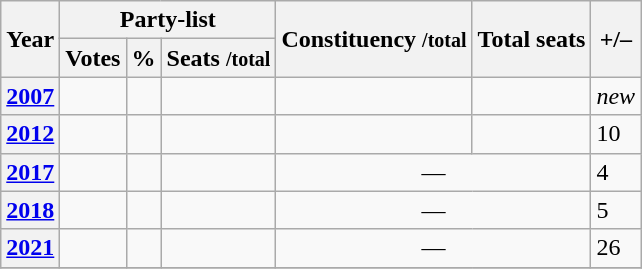<table class="wikitable">
<tr>
<th rowspan=2>Year</th>
<th colspan=3>Party-list</th>
<th rowspan=2>Constituency <small>/total</small></th>
<th rowspan=2>Total seats</th>
<th rowspan=2>+/–</th>
</tr>
<tr>
<th>Votes</th>
<th>%</th>
<th>Seats <small>/total</small></th>
</tr>
<tr>
<th><a href='#'>2007</a></th>
<td></td>
<td></td>
<td></td>
<td></td>
<td></td>
<td><em>new</em></td>
</tr>
<tr>
<th><a href='#'>2012</a></th>
<td></td>
<td></td>
<td></td>
<td></td>
<td></td>
<td> 10</td>
</tr>
<tr>
<th><a href='#'>2017</a></th>
<td></td>
<td></td>
<td></td>
<td colspan=2 style="text-align:center;">—</td>
<td> 4</td>
</tr>
<tr>
<th><a href='#'>2018</a></th>
<td></td>
<td></td>
<td></td>
<td colspan=2 style="text-align:center;">—</td>
<td> 5</td>
</tr>
<tr>
<th><a href='#'>2021</a></th>
<td></td>
<td></td>
<td></td>
<td colspan=2 style="text-align:center;">—</td>
<td> 26</td>
</tr>
<tr>
</tr>
</table>
